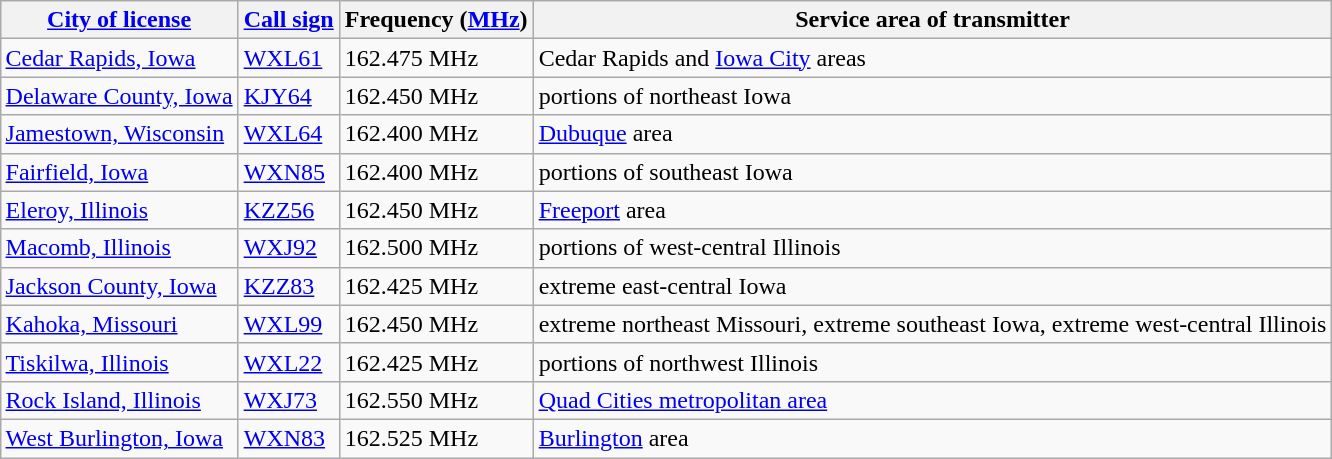<table class="wikitable sortable collapsible" style="margin:1em auto;">
<tr>
<th><a href='#'>City of license</a></th>
<th><a href='#'>Call sign</a></th>
<th>Frequency (<a href='#'>MHz</a>)</th>
<th>Service area of transmitter</th>
</tr>
<tr>
<td><a href='#'>Cedar Rapids, Iowa</a></td>
<td><a href='#'>WXL61</a></td>
<td>162.475 MHz</td>
<td>Cedar Rapids and <a href='#'>Iowa City</a> areas</td>
</tr>
<tr>
<td><a href='#'>Delaware County, Iowa</a></td>
<td><a href='#'>KJY64</a></td>
<td>162.450 MHz</td>
<td>portions of northeast Iowa</td>
</tr>
<tr>
<td><a href='#'>Jamestown, Wisconsin</a></td>
<td><a href='#'>WXL64</a></td>
<td>162.400 MHz</td>
<td><a href='#'>Dubuque</a> area</td>
</tr>
<tr>
<td><a href='#'>Fairfield, Iowa</a></td>
<td><a href='#'>WXN85</a></td>
<td>162.400 MHz</td>
<td>portions of southeast Iowa</td>
</tr>
<tr>
<td><a href='#'>Eleroy, Illinois</a></td>
<td><a href='#'>KZZ56</a></td>
<td>162.450 MHz</td>
<td><a href='#'>Freeport</a> area</td>
</tr>
<tr>
<td><a href='#'>Macomb, Illinois</a></td>
<td><a href='#'>WXJ92</a></td>
<td>162.500 MHz</td>
<td>portions of west-central Illinois</td>
</tr>
<tr>
<td><a href='#'>Jackson County, Iowa</a></td>
<td><a href='#'>KZZ83</a></td>
<td>162.425 MHz</td>
<td>extreme east-central Iowa</td>
</tr>
<tr>
<td><a href='#'>Kahoka, Missouri</a></td>
<td><a href='#'>WXL99</a></td>
<td>162.450 MHz</td>
<td>extreme northeast Missouri, extreme southeast Iowa, extreme west-central Illinois</td>
</tr>
<tr>
<td><a href='#'>Tiskilwa, Illinois</a></td>
<td><a href='#'>WXL22</a></td>
<td>162.425 MHz</td>
<td>portions of northwest Illinois</td>
</tr>
<tr>
<td><a href='#'>Rock Island, Illinois</a></td>
<td><a href='#'>WXJ73</a></td>
<td>162.550 MHz</td>
<td><a href='#'>Quad Cities metropolitan area</a></td>
</tr>
<tr>
<td><a href='#'>West Burlington, Iowa</a></td>
<td><a href='#'>WXN83</a></td>
<td>162.525 MHz</td>
<td><a href='#'>Burlington</a> area</td>
</tr>
</table>
